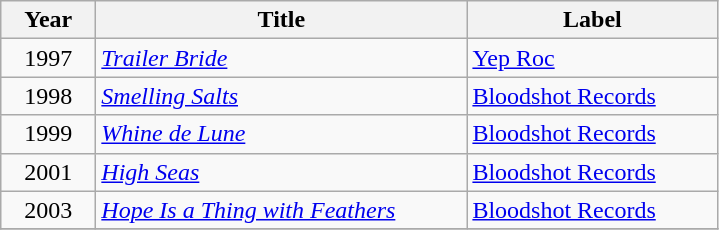<table class="wikitable">
<tr>
<th style="width:3.5em;">Year</th>
<th style="width:15em;">Title</th>
<th style="width:10em;">Label</th>
</tr>
<tr>
<td style="text-align:center;">1997</td>
<td><em><a href='#'>Trailer Bride</a></em></td>
<td><a href='#'>Yep Roc</a></td>
</tr>
<tr>
<td style="text-align:center;">1998</td>
<td><em><a href='#'>Smelling Salts</a></em></td>
<td><a href='#'>Bloodshot Records</a></td>
</tr>
<tr>
<td style="text-align:center;">1999</td>
<td><em><a href='#'>Whine de Lune</a></em></td>
<td><a href='#'>Bloodshot Records</a></td>
</tr>
<tr>
<td style="text-align:center;">2001</td>
<td><em><a href='#'>High Seas</a></em></td>
<td><a href='#'>Bloodshot Records</a></td>
</tr>
<tr>
<td style="text-align:center;">2003</td>
<td><em><a href='#'>Hope Is a Thing with Feathers</a></em></td>
<td><a href='#'>Bloodshot Records</a></td>
</tr>
<tr>
</tr>
</table>
